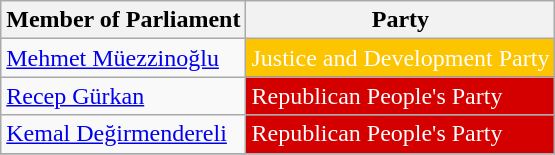<table class="wikitable">
<tr>
<th>Member of Parliament</th>
<th>Party</th>
</tr>
<tr>
<td><a href='#'>Mehmet Müezzinoğlu</a></td>
<td style="background:#FDC400; color:white">Justice and Development Party</td>
</tr>
<tr>
<td><a href='#'>Recep Gürkan</a></td>
<td style="background:#D40000; color:white">Republican People's Party</td>
</tr>
<tr>
<td><a href='#'>Kemal Değirmendereli</a></td>
<td style="background:#D40000; color:white">Republican People's Party</td>
</tr>
<tr>
</tr>
</table>
